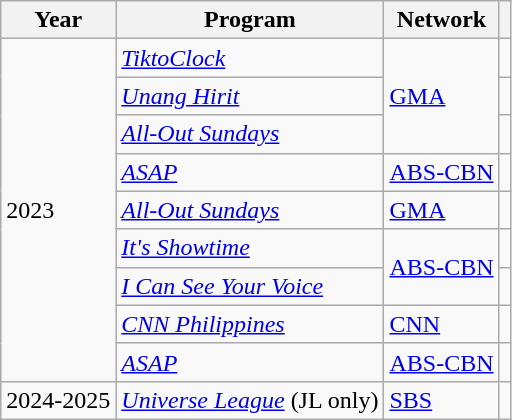<table class="wikitable">
<tr>
<th>Year</th>
<th>Program</th>
<th>Network</th>
<th></th>
</tr>
<tr>
<td rowspan="9">2023</td>
<td><em><a href='#'>TiktoClock</a></em></td>
<td rowspan="3"><a href='#'>GMA</a></td>
<td></td>
</tr>
<tr>
<td><em><a href='#'>Unang Hirit</a></em></td>
<td></td>
</tr>
<tr>
<td><em><a href='#'>All-Out Sundays</a></em></td>
<td></td>
</tr>
<tr>
<td><a href='#'><em>ASAP</em></a></td>
<td><a href='#'>ABS-CBN</a></td>
<td></td>
</tr>
<tr>
<td><em><a href='#'>All-Out Sundays</a></em></td>
<td><a href='#'>GMA</a></td>
<td></td>
</tr>
<tr>
<td><a href='#'><em>It's Showtime</em></a></td>
<td rowspan="2"><a href='#'>ABS-CBN</a></td>
<td></td>
</tr>
<tr>
<td><a href='#'><em>I Can See Your Voice</em></a></td>
<td></td>
</tr>
<tr>
<td><em><a href='#'>CNN Philippines</a></em></td>
<td><a href='#'>CNN</a></td>
<td></td>
</tr>
<tr>
<td><a href='#'><em>ASAP</em></a></td>
<td><a href='#'>ABS-CBN</a></td>
</tr>
<tr>
<td rowspan="1">2024-2025</td>
<td><em><a href='#'>Universe League</a></em> (JL only)</td>
<td><a href='#'>SBS</a></td>
<td></td>
</tr>
</table>
